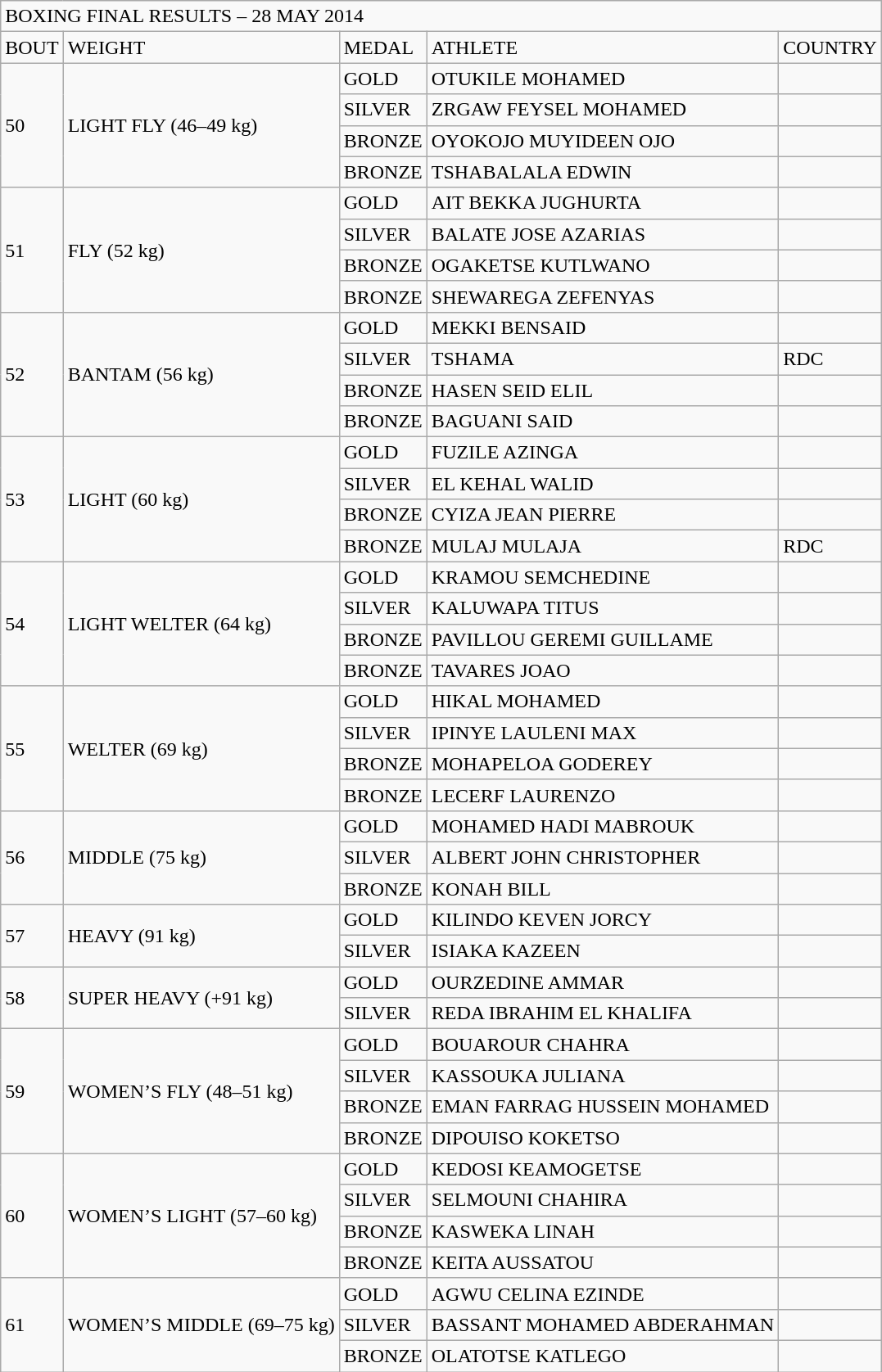<table class="wikitable">
<tr>
<td colspan="5">BOXING FINAL RESULTS – 28 MAY 2014</td>
</tr>
<tr>
<td>BOUT</td>
<td>WEIGHT</td>
<td>MEDAL</td>
<td>ATHLETE</td>
<td>COUNTRY</td>
</tr>
<tr>
<td rowspan="4">50</td>
<td rowspan="4">LIGHT FLY (46–49 kg)</td>
<td>GOLD</td>
<td>OTUKILE MOHAMED</td>
<td></td>
</tr>
<tr>
<td>SILVER</td>
<td>ZRGAW FEYSEL MOHAMED</td>
<td></td>
</tr>
<tr>
<td>BRONZE</td>
<td>OYOKOJO MUYIDEEN OJO</td>
<td></td>
</tr>
<tr>
<td>BRONZE</td>
<td>TSHABALALA EDWIN</td>
<td></td>
</tr>
<tr>
<td rowspan="4">51</td>
<td rowspan="4">FLY (52 kg)</td>
<td>GOLD</td>
<td>AIT BEKKA JUGHURTA</td>
<td></td>
</tr>
<tr>
<td>SILVER</td>
<td>BALATE JOSE AZARIAS</td>
<td></td>
</tr>
<tr>
<td>BRONZE</td>
<td>OGAKETSE KUTLWANO</td>
<td></td>
</tr>
<tr>
<td>BRONZE</td>
<td>SHEWAREGA ZEFENYAS</td>
<td></td>
</tr>
<tr>
<td rowspan="4">52</td>
<td rowspan="4">BANTAM (56 kg)</td>
<td>GOLD</td>
<td>MEKKI BENSAID</td>
<td></td>
</tr>
<tr>
<td>SILVER</td>
<td>TSHAMA</td>
<td>RDC</td>
</tr>
<tr>
<td>BRONZE</td>
<td>HASEN SEID ELIL</td>
<td></td>
</tr>
<tr>
<td>BRONZE</td>
<td>BAGUANI SAID</td>
<td></td>
</tr>
<tr>
<td rowspan="4">53</td>
<td rowspan="4">LIGHT (60 kg)</td>
<td>GOLD</td>
<td>FUZILE AZINGA</td>
<td></td>
</tr>
<tr>
<td>SILVER</td>
<td>EL KEHAL WALID</td>
<td></td>
</tr>
<tr>
<td>BRONZE</td>
<td>CYIZA JEAN PIERRE</td>
<td></td>
</tr>
<tr>
<td>BRONZE</td>
<td>MULAJ MULAJA</td>
<td>RDC</td>
</tr>
<tr>
<td rowspan="4">54</td>
<td rowspan="4">LIGHT WELTER (64 kg)</td>
<td>GOLD</td>
<td>KRAMOU SEMCHEDINE</td>
<td></td>
</tr>
<tr>
<td>SILVER</td>
<td>KALUWAPA TITUS</td>
<td></td>
</tr>
<tr>
<td>BRONZE</td>
<td>PAVILLOU GEREMI GUILLAME</td>
<td></td>
</tr>
<tr>
<td>BRONZE</td>
<td>TAVARES JOAO</td>
<td></td>
</tr>
<tr>
<td rowspan="4">55</td>
<td rowspan="4">WELTER (69 kg)</td>
<td>GOLD</td>
<td>HIKAL MOHAMED</td>
<td></td>
</tr>
<tr>
<td>SILVER</td>
<td>IPINYE LAULENI MAX</td>
<td></td>
</tr>
<tr>
<td>BRONZE</td>
<td>MOHAPELOA GODEREY</td>
<td></td>
</tr>
<tr>
<td>BRONZE</td>
<td>LECERF LAURENZO</td>
<td></td>
</tr>
<tr>
<td rowspan="3">56</td>
<td rowspan="3">MIDDLE (75 kg)</td>
<td>GOLD</td>
<td>MOHAMED HADI MABROUK</td>
<td></td>
</tr>
<tr>
<td>SILVER</td>
<td>ALBERT JOHN CHRISTOPHER</td>
<td></td>
</tr>
<tr>
<td>BRONZE</td>
<td>KONAH BILL</td>
<td></td>
</tr>
<tr>
<td rowspan="2">57</td>
<td rowspan="2">HEAVY (91 kg)</td>
<td>GOLD</td>
<td>KILINDO KEVEN JORCY</td>
<td></td>
</tr>
<tr>
<td>SILVER</td>
<td>ISIAKA KAZEEN</td>
<td></td>
</tr>
<tr>
<td rowspan="2">58</td>
<td rowspan="2">SUPER HEAVY (+91 kg)</td>
<td>GOLD</td>
<td>OURZEDINE AMMAR</td>
<td></td>
</tr>
<tr>
<td>SILVER</td>
<td>REDA IBRAHIM EL KHALIFA</td>
<td></td>
</tr>
<tr>
<td rowspan="4">59</td>
<td rowspan="4">WOMEN’S FLY (48–51 kg)</td>
<td>GOLD</td>
<td>BOUAROUR CHAHRA</td>
<td></td>
</tr>
<tr>
<td>SILVER</td>
<td>KASSOUKA JULIANA</td>
<td></td>
</tr>
<tr>
<td>BRONZE</td>
<td>EMAN FARRAG HUSSEIN MOHAMED</td>
<td></td>
</tr>
<tr>
<td>BRONZE</td>
<td>DIPOUISO KOKETSO</td>
<td></td>
</tr>
<tr>
<td rowspan="4">60</td>
<td rowspan="4">WOMEN’S LIGHT (57–60 kg)</td>
<td>GOLD</td>
<td>KEDOSI KEAMOGETSE</td>
<td></td>
</tr>
<tr>
<td>SILVER</td>
<td>SELMOUNI CHAHIRA</td>
<td></td>
</tr>
<tr>
<td>BRONZE</td>
<td>KASWEKA LINAH</td>
<td></td>
</tr>
<tr>
<td>BRONZE</td>
<td>KEITA AUSSATOU</td>
<td></td>
</tr>
<tr>
<td rowspan="3">61</td>
<td rowspan="3">WOMEN’S MIDDLE (69–75 kg)</td>
<td>GOLD</td>
<td>AGWU CELINA EZINDE</td>
<td></td>
</tr>
<tr>
<td>SILVER</td>
<td>BASSANT MOHAMED ABDERAHMAN</td>
<td></td>
</tr>
<tr>
<td>BRONZE</td>
<td>OLATOTSE KATLEGO</td>
<td></td>
</tr>
</table>
